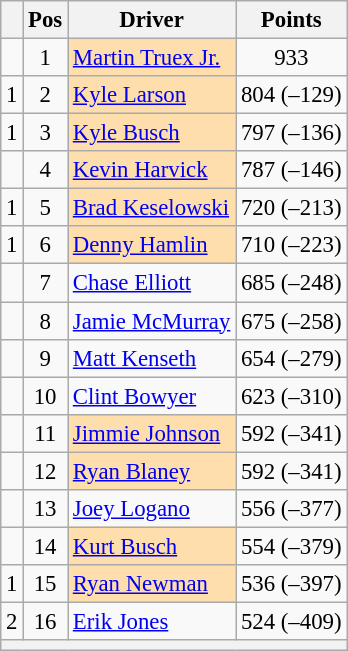<table class="wikitable" style="font-size: 95%">
<tr>
<th></th>
<th>Pos</th>
<th>Driver</th>
<th>Points</th>
</tr>
<tr>
<td align="left"></td>
<td style="text-align:center;">1</td>
<td style="background:#FFDEAD;"><a href='#'>Martin Truex Jr.</a></td>
<td style="text-align:center;">933</td>
</tr>
<tr>
<td align="left"> 1</td>
<td style="text-align:center;">2</td>
<td style="background:#FFDEAD;"><a href='#'>Kyle Larson</a></td>
<td style="text-align:center;">804 (–129)</td>
</tr>
<tr>
<td align="left"> 1</td>
<td style="text-align:center;">3</td>
<td style="background:#FFDEAD;"><a href='#'>Kyle Busch</a></td>
<td style="text-align:center;">797 (–136)</td>
</tr>
<tr>
<td align="left"></td>
<td style="text-align:center;">4</td>
<td style="background:#FFDEAD;"><a href='#'>Kevin Harvick</a></td>
<td style="text-align:center;">787 (–146)</td>
</tr>
<tr>
<td align="left"> 1</td>
<td style="text-align:center;">5</td>
<td style="background:#FFDEAD;"><a href='#'>Brad Keselowski</a></td>
<td style="text-align:center;">720 (–213)</td>
</tr>
<tr>
<td align="left"> 1</td>
<td style="text-align:center;">6</td>
<td style="background:#FFDEAD;"><a href='#'>Denny Hamlin</a></td>
<td style="text-align:center;">710 (–223)</td>
</tr>
<tr>
<td align="left"></td>
<td style="text-align:center;">7</td>
<td><a href='#'>Chase Elliott</a></td>
<td style="text-align:center;">685 (–248)</td>
</tr>
<tr>
<td align="left"></td>
<td style="text-align:center;">8</td>
<td><a href='#'>Jamie McMurray</a></td>
<td style="text-align:center;">675 (–258)</td>
</tr>
<tr>
<td align="left"></td>
<td style="text-align:center;">9</td>
<td><a href='#'>Matt Kenseth</a></td>
<td style="text-align:center;">654 (–279)</td>
</tr>
<tr>
<td align="left"></td>
<td style="text-align:center;">10</td>
<td><a href='#'>Clint Bowyer</a></td>
<td style="text-align:center;">623 (–310)</td>
</tr>
<tr>
<td align="left"></td>
<td style="text-align:center;">11</td>
<td style="background:#FFDEAD;"><a href='#'>Jimmie Johnson</a></td>
<td style="text-align:center;">592 (–341)</td>
</tr>
<tr>
<td align="left"></td>
<td style="text-align:center;">12</td>
<td style="background:#FFDEAD;"><a href='#'>Ryan Blaney</a></td>
<td style="text-align:center;">592 (–341)</td>
</tr>
<tr>
<td align="left"></td>
<td style="text-align:center;">13</td>
<td><a href='#'>Joey Logano</a></td>
<td style="text-align:center;">556 (–377)</td>
</tr>
<tr>
<td align="left"></td>
<td style="text-align:center;">14</td>
<td style="background:#FFDEAD;"><a href='#'>Kurt Busch</a></td>
<td style="text-align:center;">554 (–379)</td>
</tr>
<tr>
<td align="left"> 1</td>
<td style="text-align:center;">15</td>
<td style="background:#FFDEAD;"><a href='#'>Ryan Newman</a></td>
<td style="text-align:center;">536 (–397)</td>
</tr>
<tr>
<td align="left"> 2</td>
<td style="text-align:center;">16</td>
<td><a href='#'>Erik Jones</a></td>
<td style="text-align:center;">524 (–409)</td>
</tr>
<tr class="sortbottom">
<th colspan="9"></th>
</tr>
</table>
